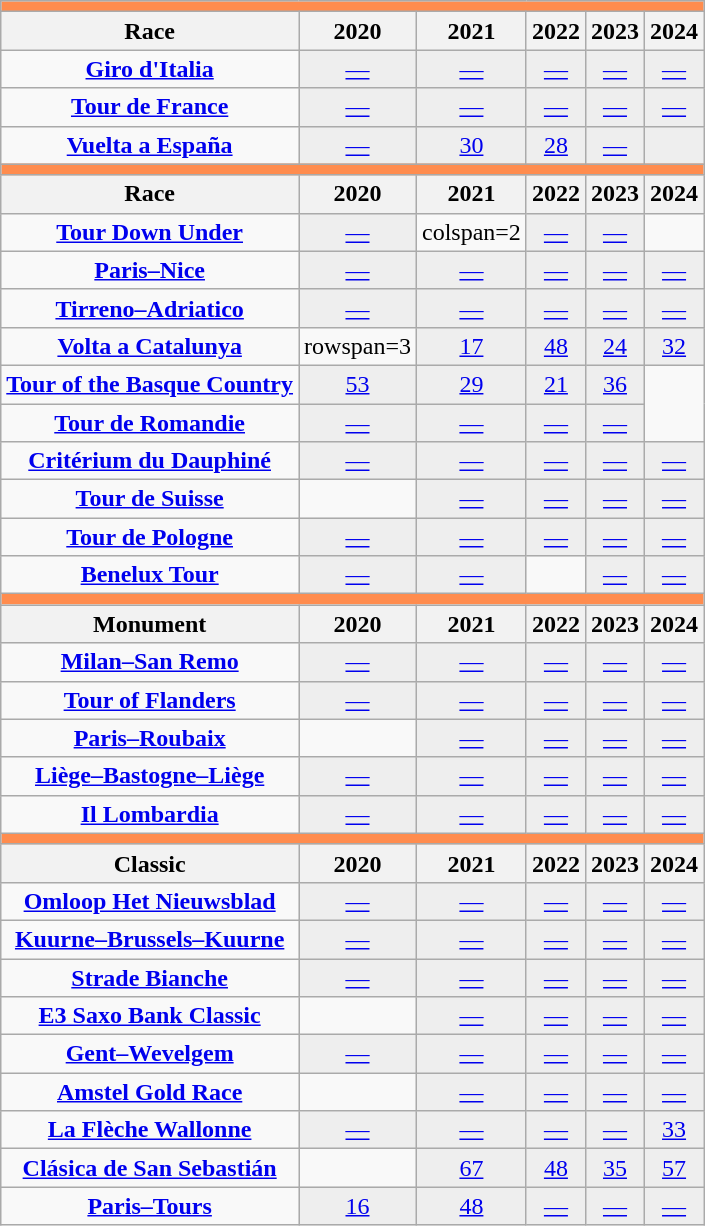<table class="wikitable">
<tr style="background:#eee;">
<td style="background:#ff8c4e;" colspan=25><strong></strong></td>
</tr>
<tr>
<th>Race</th>
<th>2020</th>
<th>2021</th>
<th>2022</th>
<th>2023</th>
<th>2024</th>
</tr>
<tr align="center">
<td><strong><a href='#'>Giro d'Italia</a></strong></td>
<td style="background:#eee;"><a href='#'>—</a></td>
<td style="background:#eee;"><a href='#'>—</a></td>
<td style="background:#eee;"><a href='#'>—</a></td>
<td style="background:#eee;"><a href='#'>—</a></td>
<td style="background:#eee;"><a href='#'>—</a></td>
</tr>
<tr align="center">
<td><strong><a href='#'>Tour de France</a></strong></td>
<td style="background:#eee;"><a href='#'>—</a></td>
<td style="background:#eee;"><a href='#'>—</a></td>
<td style="background:#eee;"><a href='#'>—</a></td>
<td style="background:#eee;"><a href='#'>—</a></td>
<td style="background:#eee;"><a href='#'>—</a></td>
</tr>
<tr align="center">
<td><strong><a href='#'>Vuelta a España</a></strong></td>
<td style="background:#eee;"><a href='#'>—</a></td>
<td style="background:#eee;"><a href='#'>30</a></td>
<td style="background:#eee;"><a href='#'>28</a></td>
<td style="background:#eee;"><a href='#'>—</a></td>
<td style="background:#eee;"><a href='#'></a></td>
</tr>
<tr>
<td style="background:#ff8c4e;" colspan=25><strong></strong></td>
</tr>
<tr>
<th>Race</th>
<th>2020</th>
<th>2021</th>
<th>2022</th>
<th>2023</th>
<th>2024</th>
</tr>
<tr align="center">
<td><strong><a href='#'>Tour Down Under</a></strong></td>
<td style="background:#eee;"><a href='#'>—</a></td>
<td>colspan=2 </td>
<td style="background:#eee;"><a href='#'>—</a></td>
<td style="background:#eee;"><a href='#'>—</a></td>
</tr>
<tr align="center">
<td><strong><a href='#'>Paris–Nice</a></strong></td>
<td style="background:#eee;"><a href='#'>—</a></td>
<td style="background:#eee;"><a href='#'>—</a></td>
<td style="background:#eee;"><a href='#'>—</a></td>
<td style="background:#eee;"><a href='#'>—</a></td>
<td style="background:#eee;"><a href='#'>—</a></td>
</tr>
<tr align="center">
<td><strong><a href='#'>Tirreno–Adriatico</a></strong></td>
<td style="background:#eee;"><a href='#'>—</a></td>
<td style="background:#eee;"><a href='#'>—</a></td>
<td style="background:#eee;"><a href='#'>—</a></td>
<td style="background:#eee;"><a href='#'>—</a></td>
<td style="background:#eee;"><a href='#'>—</a></td>
</tr>
<tr align="center">
<td><strong><a href='#'>Volta a Catalunya</a></strong></td>
<td>rowspan=3 </td>
<td style="background:#eee;"><a href='#'>17</a></td>
<td style="background:#eee;"><a href='#'>48</a></td>
<td style="background:#eee;"><a href='#'>24</a></td>
<td style="background:#eee;"><a href='#'>32</a></td>
</tr>
<tr align="center">
<td><strong><a href='#'>Tour of the Basque Country</a></strong></td>
<td style="background:#eee;"><a href='#'>53</a></td>
<td style="background:#eee;"><a href='#'>29</a></td>
<td style="background:#eee;"><a href='#'>21</a></td>
<td style="background:#eee;"><a href='#'>36</a></td>
</tr>
<tr align="center">
<td><strong><a href='#'>Tour de Romandie</a></strong></td>
<td style="background:#eee;"><a href='#'>—</a></td>
<td style="background:#eee;"><a href='#'>—</a></td>
<td style="background:#eee;"><a href='#'>—</a></td>
<td style="background:#eee;"><a href='#'>—</a></td>
</tr>
<tr align="center">
<td><strong><a href='#'>Critérium du Dauphiné</a></strong></td>
<td style="background:#eee;"><a href='#'>—</a></td>
<td style="background:#eee;"><a href='#'>—</a></td>
<td style="background:#eee;"><a href='#'>—</a></td>
<td style="background:#eee;"><a href='#'>—</a></td>
<td style="background:#eee;"><a href='#'>—</a></td>
</tr>
<tr align="center">
<td><strong><a href='#'>Tour de Suisse</a></strong></td>
<td></td>
<td style="background:#eee;"><a href='#'>—</a></td>
<td style="background:#eee;"><a href='#'>—</a></td>
<td style="background:#eee;"><a href='#'>—</a></td>
<td style="background:#eee;"><a href='#'>—</a></td>
</tr>
<tr align="center">
<td><strong><a href='#'>Tour de Pologne</a></strong></td>
<td style="background:#eee;"><a href='#'>—</a></td>
<td style="background:#eee;"><a href='#'>—</a></td>
<td style="background:#eee;"><a href='#'>—</a></td>
<td style="background:#eee;"><a href='#'>—</a></td>
<td style="background:#eee;"><a href='#'>—</a></td>
</tr>
<tr align="center">
<td><strong><a href='#'>Benelux Tour</a></strong></td>
<td style="background:#eee;"><a href='#'>—</a></td>
<td style="background:#eee;"><a href='#'>—</a></td>
<td></td>
<td style="background:#eee;"><a href='#'>—</a></td>
<td style="background:#eee;"><a href='#'>—</a></td>
</tr>
<tr>
<td style="background:#ff8c4e;" colspan=25><strong></strong></td>
</tr>
<tr>
<th>Monument</th>
<th>2020</th>
<th>2021</th>
<th>2022</th>
<th>2023</th>
<th>2024</th>
</tr>
<tr align="center">
<td><strong><a href='#'>Milan–San Remo</a></strong></td>
<td style="background:#eee;"><a href='#'>—</a></td>
<td style="background:#eee;"><a href='#'>—</a></td>
<td style="background:#eee;"><a href='#'>—</a></td>
<td style="background:#eee;"><a href='#'>—</a></td>
<td style="background:#eee;"><a href='#'>—</a></td>
</tr>
<tr align="center">
<td><strong><a href='#'>Tour of Flanders</a></strong></td>
<td style="background:#eee;"><a href='#'>—</a></td>
<td style="background:#eee;"><a href='#'>—</a></td>
<td style="background:#eee;"><a href='#'>—</a></td>
<td style="background:#eee;"><a href='#'>—</a></td>
<td style="background:#eee;"><a href='#'>—</a></td>
</tr>
<tr align="center">
<td><strong><a href='#'>Paris–Roubaix</a></strong></td>
<td></td>
<td style="background:#eee;"><a href='#'>—</a></td>
<td style="background:#eee;"><a href='#'>—</a></td>
<td style="background:#eee;"><a href='#'>—</a></td>
<td style="background:#eee;"><a href='#'>—</a></td>
</tr>
<tr align="center">
<td><strong><a href='#'>Liège–Bastogne–Liège</a></strong></td>
<td style="background:#eee;"><a href='#'>—</a></td>
<td style="background:#eee;"><a href='#'>—</a></td>
<td style="background:#eee;"><a href='#'>—</a></td>
<td style="background:#eee;"><a href='#'>—</a></td>
<td style="background:#eee;"><a href='#'>—</a></td>
</tr>
<tr align="center">
<td><strong><a href='#'>Il Lombardia</a></strong></td>
<td style="background:#eee;"><a href='#'>—</a></td>
<td style="background:#eee;"><a href='#'>—</a></td>
<td style="background:#eee;"><a href='#'>—</a></td>
<td style="background:#eee;"><a href='#'>—</a></td>
<td style="background:#eee;"><a href='#'>—</a></td>
</tr>
<tr>
<td style="background:#ff8c4e;" colspan=25><strong></strong></td>
</tr>
<tr>
<th>Classic</th>
<th>2020</th>
<th>2021</th>
<th>2022</th>
<th>2023</th>
<th>2024</th>
</tr>
<tr align="center">
<td><strong><a href='#'>Omloop Het Nieuwsblad</a></strong></td>
<td style="background:#eee;"><a href='#'>—</a></td>
<td style="background:#eee;"><a href='#'>—</a></td>
<td style="background:#eee;"><a href='#'>—</a></td>
<td style="background:#eee;"><a href='#'>—</a></td>
<td style="background:#eee;"><a href='#'>—</a></td>
</tr>
<tr align="center">
<td><strong><a href='#'>Kuurne–Brussels–Kuurne</a></strong></td>
<td style="background:#eee;"><a href='#'>—</a></td>
<td style="background:#eee;"><a href='#'>—</a></td>
<td style="background:#eee;"><a href='#'>—</a></td>
<td style="background:#eee;"><a href='#'>—</a></td>
<td style="background:#eee;"><a href='#'>—</a></td>
</tr>
<tr align="center">
<td><strong><a href='#'>Strade Bianche</a></strong></td>
<td style="background:#eee;"><a href='#'>—</a></td>
<td style="background:#eee;"><a href='#'>—</a></td>
<td style="background:#eee;"><a href='#'>—</a></td>
<td style="background:#eee;"><a href='#'>—</a></td>
<td style="background:#eee;"><a href='#'>—</a></td>
</tr>
<tr align="center">
<td><strong><a href='#'>E3 Saxo Bank Classic</a></strong></td>
<td></td>
<td style="background:#eee;"><a href='#'>—</a></td>
<td style="background:#eee;"><a href='#'>—</a></td>
<td style="background:#eee;"><a href='#'>—</a></td>
<td style="background:#eee;"><a href='#'>—</a></td>
</tr>
<tr align="center">
<td><strong><a href='#'>Gent–Wevelgem</a></strong></td>
<td style="background:#eee;"><a href='#'>—</a></td>
<td style="background:#eee;"><a href='#'>—</a></td>
<td style="background:#eee;"><a href='#'>—</a></td>
<td style="background:#eee;"><a href='#'>—</a></td>
<td style="background:#eee;"><a href='#'>—</a></td>
</tr>
<tr align="center">
<td><strong><a href='#'>Amstel Gold Race</a></strong></td>
<td></td>
<td style="background:#eee;"><a href='#'>—</a></td>
<td style="background:#eee;"><a href='#'>—</a></td>
<td style="background:#eee;"><a href='#'>—</a></td>
<td style="background:#eee;"><a href='#'>—</a></td>
</tr>
<tr align="center">
<td><strong><a href='#'>La Flèche Wallonne</a></strong></td>
<td style="background:#eee;"><a href='#'>—</a></td>
<td style="background:#eee;"><a href='#'>—</a></td>
<td style="background:#eee;"><a href='#'>—</a></td>
<td style="background:#eee;"><a href='#'>—</a></td>
<td style="background:#eee;"><a href='#'>33</a></td>
</tr>
<tr align="center">
<td><strong><a href='#'>Clásica de San Sebastián</a></strong></td>
<td></td>
<td style="background:#eee;"><a href='#'>67</a></td>
<td style="background:#eee;"><a href='#'>48</a></td>
<td style="background:#eee;"><a href='#'>35</a></td>
<td style="background:#eee;"><a href='#'>57</a></td>
</tr>
<tr align="center">
<td><strong><a href='#'>Paris–Tours</a></strong></td>
<td style="background:#eee;"><a href='#'>16</a></td>
<td style="background:#eee;"><a href='#'>48</a></td>
<td style="background:#eee;"><a href='#'>—</a></td>
<td style="background:#eee;"><a href='#'>—</a></td>
<td style="background:#eee;"><a href='#'>—</a></td>
</tr>
</table>
